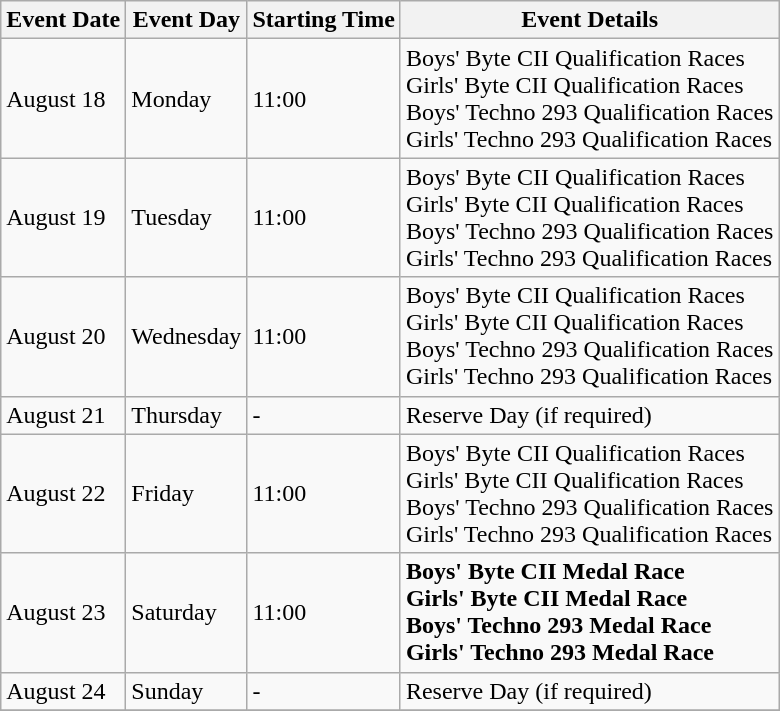<table class="wikitable">
<tr>
<th>Event Date</th>
<th>Event Day</th>
<th>Starting Time</th>
<th>Event Details</th>
</tr>
<tr>
<td>August 18</td>
<td>Monday</td>
<td>11:00</td>
<td>Boys' Byte CII Qualification Races<br>Girls' Byte CII Qualification Races<br>Boys' Techno 293 Qualification Races<br>Girls' Techno 293 Qualification Races</td>
</tr>
<tr>
<td>August 19</td>
<td>Tuesday</td>
<td>11:00</td>
<td>Boys' Byte CII Qualification Races<br>Girls' Byte CII Qualification Races<br>Boys' Techno 293 Qualification Races<br>Girls' Techno 293 Qualification Races</td>
</tr>
<tr>
<td>August 20</td>
<td>Wednesday</td>
<td>11:00</td>
<td>Boys' Byte CII Qualification Races<br>Girls' Byte CII Qualification Races<br>Boys' Techno 293 Qualification Races<br>Girls' Techno 293 Qualification Races</td>
</tr>
<tr>
<td>August 21</td>
<td>Thursday</td>
<td>-</td>
<td>Reserve Day (if required)</td>
</tr>
<tr>
<td>August 22</td>
<td>Friday</td>
<td>11:00</td>
<td>Boys' Byte CII Qualification Races<br>Girls' Byte CII Qualification Races<br>Boys' Techno 293 Qualification Races<br>Girls' Techno 293 Qualification Races</td>
</tr>
<tr>
<td>August 23</td>
<td>Saturday</td>
<td>11:00</td>
<td><strong>Boys' Byte CII Medal Race</strong><br><strong>Girls' Byte CII Medal Race</strong><br><strong>Boys' Techno 293 Medal Race</strong><br><strong>Girls' Techno 293 Medal Race</strong></td>
</tr>
<tr>
<td>August 24</td>
<td>Sunday</td>
<td>-</td>
<td>Reserve Day (if required)</td>
</tr>
<tr>
</tr>
</table>
